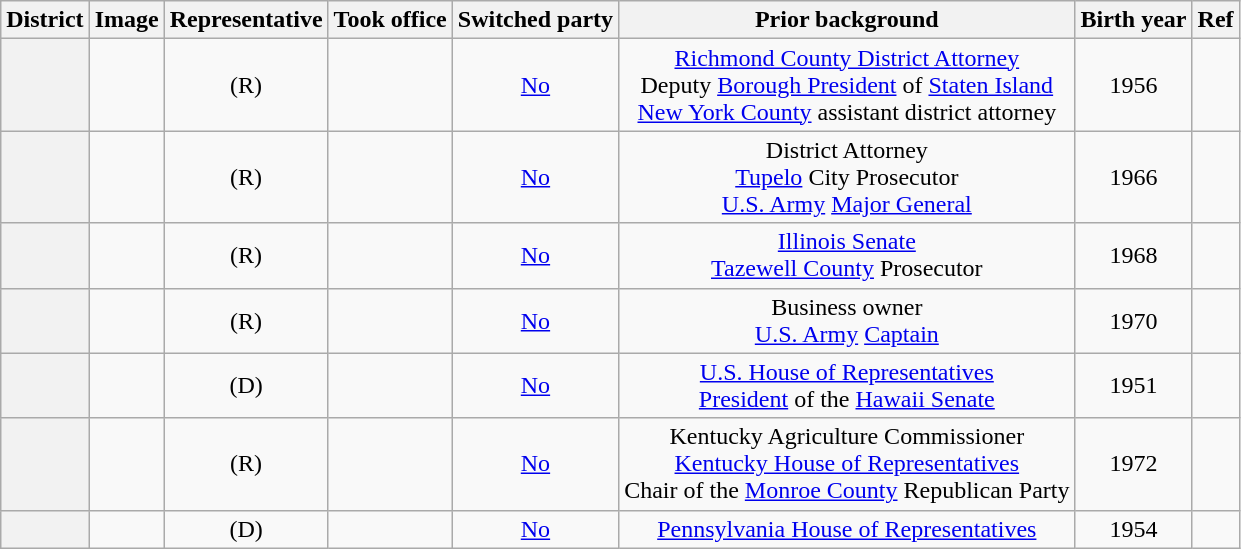<table class="sortable wikitable" style="text-align:center">
<tr>
<th>District</th>
<th>Image</th>
<th>Representative</th>
<th>Took office</th>
<th>Switched party</th>
<th>Prior background</th>
<th>Birth year</th>
<th>Ref</th>
</tr>
<tr>
<th></th>
<td></td>
<td> (R)</td>
<td></td>
<td><a href='#'>No</a><br></td>
<td><a href='#'>Richmond County District Attorney</a><br>Deputy <a href='#'>Borough President</a> of <a href='#'>Staten Island</a><br><a href='#'>New York County</a> assistant district attorney</td>
<td>1956</td>
<td></td>
</tr>
<tr>
<th></th>
<td></td>
<td> (R)</td>
<td></td>
<td><a href='#'>No</a><br></td>
<td>District Attorney<br><a href='#'>Tupelo</a> City Prosecutor<br><a href='#'>U.S. Army</a> <a href='#'>Major General</a></td>
<td>1966</td>
<td></td>
</tr>
<tr>
<th></th>
<td></td>
<td> (R)</td>
<td></td>
<td><a href='#'>No</a><br></td>
<td><a href='#'>Illinois Senate</a><br><a href='#'>Tazewell County</a> Prosecutor</td>
<td>1968</td>
<td></td>
</tr>
<tr>
<th></th>
<td></td>
<td> (R)</td>
<td></td>
<td><a href='#'>No</a><br></td>
<td>Business owner<br><a href='#'>U.S. Army</a> <a href='#'>Captain</a></td>
<td>1970</td>
<td></td>
</tr>
<tr>
<th></th>
<td></td>
<td> (D)</td>
<td></td>
<td><a href='#'>No</a><br></td>
<td><a href='#'>U.S. House of Representatives</a><br><a href='#'>President</a> of the <a href='#'>Hawaii Senate</a></td>
<td>1951</td>
<td></td>
</tr>
<tr>
<th></th>
<td></td>
<td> (R)</td>
<td></td>
<td><a href='#'>No</a><br></td>
<td>Kentucky Agriculture Commissioner<br><a href='#'>Kentucky House of Representatives</a><br>Chair of the <a href='#'>Monroe County</a> Republican Party</td>
<td>1972</td>
<td></td>
</tr>
<tr>
<th></th>
<td></td>
<td> (D)</td>
<td></td>
<td><a href='#'>No</a><br></td>
<td><a href='#'>Pennsylvania House of Representatives</a></td>
<td>1954</td>
<td></td>
</tr>
</table>
